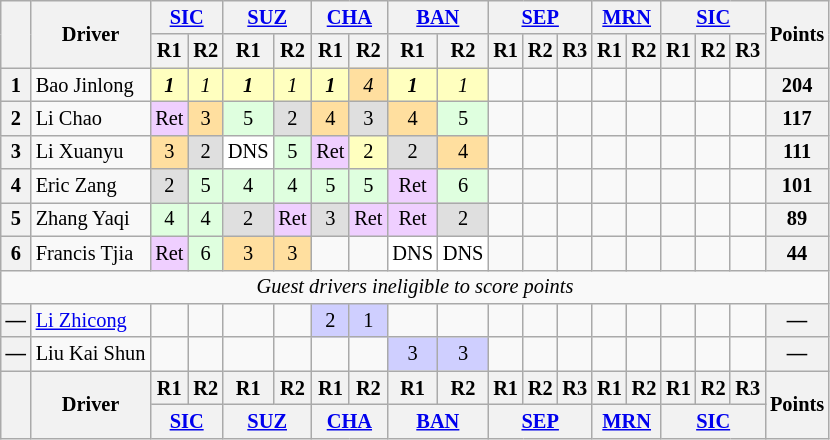<table class="wikitable" style="font-size:85%; text-align:center">
<tr>
<th rowspan=2></th>
<th rowspan=2>Driver</th>
<th colspan=2><a href='#'>SIC</a><br></th>
<th colspan=2><a href='#'>SUZ</a><br></th>
<th colspan=2><a href='#'>CHA</a><br></th>
<th colspan=2><a href='#'>BAN</a><br></th>
<th colspan="3"><a href='#'>SEP</a><br></th>
<th colspan=2><a href='#'>MRN</a><br></th>
<th colspan="3"><a href='#'>SIC</a><br></th>
<th rowspan=2>Points</th>
</tr>
<tr>
<th>R1</th>
<th>R2</th>
<th>R1</th>
<th>R2</th>
<th>R1</th>
<th>R2</th>
<th>R1</th>
<th>R2</th>
<th>R1</th>
<th>R2</th>
<th>R3</th>
<th>R1</th>
<th>R2</th>
<th>R1</th>
<th>R2</th>
<th>R3</th>
</tr>
<tr>
<th>1</th>
<td align="left"> Bao Jinlong</td>
<td style="background:#FFFFBF";><strong><em>1</em></strong></td>
<td style="background:#FFFFBF";><em>1</em></td>
<td style="background:#FFFFBF";><strong><em>1</em></strong></td>
<td style="background:#FFFFBF";><em>1</em></td>
<td style="background:#FFFFBF";><strong><em>1</em></strong></td>
<td style="background:#FFDF9F";><em>4</em></td>
<td style="background:#FFFFBF";><strong><em>1</em></strong></td>
<td style="background:#FFFFBF";><em>1</em></td>
<td style="background:#";></td>
<td style="background:#";></td>
<td style="background:#";></td>
<td style="background:#";></td>
<td style="background:#";></td>
<td style="background:#";></td>
<td style="background:#";></td>
<td style="background:#";></td>
<th>204</th>
</tr>
<tr>
<th>2</th>
<td align="left" nowrap=""> Li Chao</td>
<td style="background:#EFCFFF" ;>Ret</td>
<td style="background:#FFDF9F" ;>3</td>
<td style="background:#DFFFDF" ;>5</td>
<td style="background:#DFDFDF" ;>2</td>
<td style="background:#FFDF9F" ;>4</td>
<td style="background:#DFDFDF" ;>3</td>
<td style="background:#FFDF9F" ;>4</td>
<td style="background:#DFFFDF" ;>5</td>
<td style="background:#" ;></td>
<td style="background:#" ;></td>
<td style="background:#" ;></td>
<td style="background:#" ;></td>
<td style="background:#" ;></td>
<td style="background:#" ;></td>
<td style="background:#" ;></td>
<td style="background:#" ;></td>
<th>117</th>
</tr>
<tr>
<th>3</th>
<td align="left"> Li Xuanyu</td>
<td style="background:#FFDF9F" ;>3</td>
<td style="background:#DFDFDF" ;>2</td>
<td style="background:#FFFFFF" ;>DNS</td>
<td style="background:#DFFFDF" ;>5</td>
<td style="background:#EFCFFF" ;>Ret</td>
<td style="background:#FFFFBF" ;>2</td>
<td style="background:#DFDFDF" ;>2</td>
<td style="background:#FFDF9F" ;>4</td>
<td style="background:#" ;></td>
<td style="background:#" ;></td>
<td style="background:#" ;></td>
<td style="background:#" ;></td>
<td style="background:#" ;></td>
<td style="background:#" ;></td>
<td style="background:#" ;></td>
<td style="background:#" ;></td>
<th>111</th>
</tr>
<tr>
<th>4</th>
<td align="left"> Eric Zang</td>
<td style="background:#DFDFDF" ;>2</td>
<td style="background:#DFFFDF" ;>5</td>
<td style="background:#DFFFDF" ;>4</td>
<td style="background:#DFFFDF" ;>4</td>
<td style="background:#DFFFDF" ;>5</td>
<td style="background:#DFFFDF" ;>5</td>
<td style="background:#EFCFFF" ;>Ret</td>
<td style="background:#DFFFDF" ;>6</td>
<td style="background:#" ;></td>
<td style="background:#" ;></td>
<td style="background:#" ;></td>
<td style="background:#" ;></td>
<td style="background:#" ;></td>
<td style="background:#" ;></td>
<td style="background:#" ;></td>
<td style="background:#" ;></td>
<th>101</th>
</tr>
<tr>
<th>5</th>
<td align="left"> Zhang Yaqi</td>
<td style="background:#DFFFDF" ;>4</td>
<td style="background:#DFFFDF" ;>4</td>
<td style="background:#DFDFDF" ;>2</td>
<td style="background:#EFCFFF" ;>Ret</td>
<td style="background:#DFDFDF" ;>3</td>
<td style="background:#EFCFFF" ;>Ret</td>
<td style="background:#EFCFFF" ;>Ret</td>
<td style="background:#DFDFDF" ;>2</td>
<td style="background:#" ;></td>
<td style="background:#" ;></td>
<td style="background:#" ;></td>
<td style="background:#" ;></td>
<td style="background:#" ;></td>
<td style="background:#" ;></td>
<td style="background:#" ;></td>
<td style="background:#" ;></td>
<th>89</th>
</tr>
<tr>
<th>6</th>
<td align="left"> Francis Tjia</td>
<td style="background:#EFCFFF";>Ret</td>
<td style="background:#DFFFDF";>6</td>
<td style="background:#FFDF9F";>3</td>
<td style="background:#FFDF9F";>3</td>
<td style="background:#";></td>
<td style="background:#";></td>
<td style="background:#ffffff";>DNS</td>
<td style="background:#ffffff";>DNS</td>
<td style="background:#";></td>
<td style="background:#";></td>
<td style="background:#";></td>
<td style="background:#";></td>
<td style="background:#";></td>
<td style="background:#";></td>
<td style="background:#";></td>
<td style="background:#";></td>
<th>44</th>
</tr>
<tr>
<td colspan="19" align="centre"><em>Guest drivers ineligible to score points</em></td>
</tr>
<tr>
<th>—</th>
<td align="left"> <a href='#'>Li Zhicong</a></td>
<td style="background:#";></td>
<td style="background:#";></td>
<td style="background:#";></td>
<td style="background:#";></td>
<td style="background:#CFCFFF";>2</td>
<td style="background:#CFCFFF";>1</td>
<td style="background:#";></td>
<td style="background:#";></td>
<td style="background:#";></td>
<td style="background:#";></td>
<td style="background:#";></td>
<td style="background:#";></td>
<td style="background:#";></td>
<td style="background:#";></td>
<td style="background:#";></td>
<td style="background:#";></td>
<th>—</th>
</tr>
<tr>
<th>—</th>
<td align="left"> Liu Kai Shun</td>
<td style="background:#";></td>
<td style="background:#";></td>
<td style="background:#";></td>
<td style="background:#";></td>
<td style="background:#";></td>
<td style="background:#";></td>
<td style="background:#CFCFFF";>3</td>
<td style="background:#CFCFFF";>3</td>
<td style="background:#";></td>
<td style="background:#";></td>
<td style="background:#";></td>
<td style="background:#";></td>
<td style="background:#";></td>
<td style="background:#";></td>
<td style="background:#";></td>
<td style="background:#";></td>
<th>—</th>
</tr>
<tr>
<th rowspan="2"></th>
<th rowspan="2">Driver</th>
<th>R1</th>
<th>R2</th>
<th>R1</th>
<th>R2</th>
<th>R1</th>
<th>R2</th>
<th>R1</th>
<th>R2</th>
<th>R1</th>
<th>R2</th>
<th>R3</th>
<th>R1</th>
<th>R2</th>
<th>R1</th>
<th>R2</th>
<th>R3</th>
<th rowspan="2">Points</th>
</tr>
<tr>
<th colspan="2"><a href='#'>SIC</a><br></th>
<th colspan="2"><a href='#'>SUZ</a><br></th>
<th colspan="2"><a href='#'>CHA</a><br></th>
<th colspan="2"><a href='#'>BAN</a><br></th>
<th colspan="3"><a href='#'>SEP</a><br></th>
<th colspan="2"><a href='#'>MRN</a><br></th>
<th colspan="3"><a href='#'>SIC</a><br></th>
</tr>
</table>
